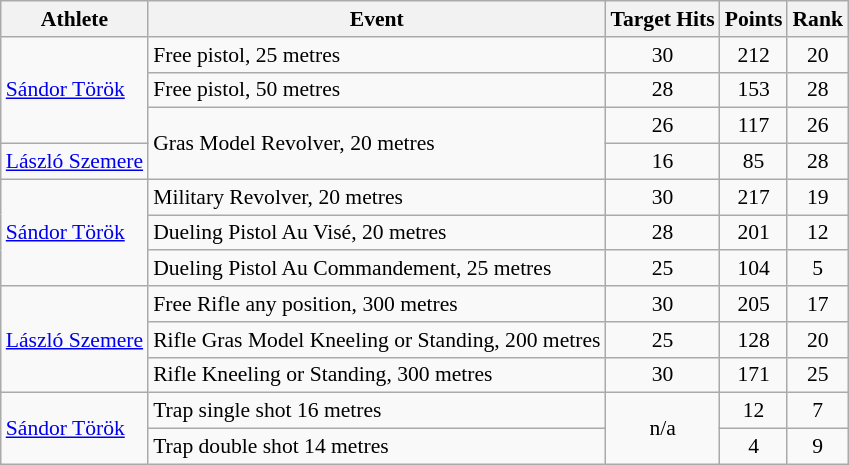<table class=wikitable style="font-size:90%">
<tr>
<th>Athlete</th>
<th>Event</th>
<th>Target Hits</th>
<th>Points</th>
<th>Rank</th>
</tr>
<tr>
<td rowspan=3><a href='#'>Sándor Török</a></td>
<td>Free pistol, 25 metres</td>
<td align="center">30</td>
<td align="center">212</td>
<td align="center">20</td>
</tr>
<tr>
<td>Free pistol, 50 metres</td>
<td align="center">28</td>
<td align="center">153</td>
<td align="center">28</td>
</tr>
<tr>
<td rowspan=2>Gras Model Revolver, 20 metres</td>
<td align="center">26</td>
<td align="center">117</td>
<td align="center">26</td>
</tr>
<tr>
<td><a href='#'>László Szemere</a></td>
<td align="center">16</td>
<td align="center">85</td>
<td align="center">28</td>
</tr>
<tr>
<td rowspan=3><a href='#'>Sándor Török</a></td>
<td>Military Revolver, 20 metres</td>
<td align="center">30</td>
<td align="center">217</td>
<td align="center">19</td>
</tr>
<tr>
<td>Dueling Pistol Au Visé, 20 metres</td>
<td align="center">28</td>
<td align="center">201</td>
<td align="center">12</td>
</tr>
<tr>
<td>Dueling Pistol Au Commandement, 25 metres</td>
<td align="center">25</td>
<td align="center">104</td>
<td align="center">5</td>
</tr>
<tr>
<td rowspan=3><a href='#'>László Szemere</a></td>
<td>Free Rifle any position, 300 metres</td>
<td align="center">30</td>
<td align="center">205</td>
<td align="center">17</td>
</tr>
<tr>
<td>Rifle Gras Model Kneeling or Standing, 200 metres</td>
<td align="center">25</td>
<td align="center">128</td>
<td align="center">20</td>
</tr>
<tr>
<td>Rifle Kneeling or Standing, 300 metres</td>
<td align="center">30</td>
<td align="center">171</td>
<td align="center">25</td>
</tr>
<tr>
<td rowspan=2><a href='#'>Sándor Török</a></td>
<td>Trap single shot 16 metres</td>
<td align="center" rowspan=2>n/a</td>
<td align="center">12</td>
<td align="center">7</td>
</tr>
<tr>
<td>Trap double shot 14 metres</td>
<td align="center">4</td>
<td align="center">9</td>
</tr>
</table>
